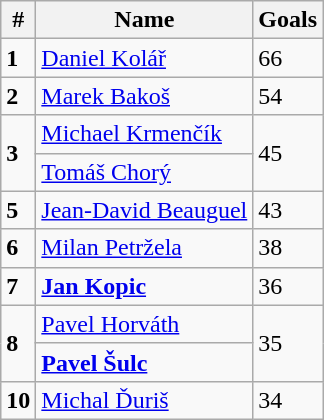<table class="wikitable">
<tr>
<th>#</th>
<th>Name</th>
<th>Goals</th>
</tr>
<tr>
<td><strong>1</strong></td>
<td> <a href='#'>Daniel Kolář</a></td>
<td>66</td>
</tr>
<tr>
<td><strong>2</strong></td>
<td> <a href='#'>Marek Bakoš</a></td>
<td>54</td>
</tr>
<tr>
<td rowspan="2"><strong>3</strong></td>
<td> <a href='#'>Michael Krmenčík</a></td>
<td rowspan="2">45</td>
</tr>
<tr>
<td> <a href='#'>Tomáš Chorý</a></td>
</tr>
<tr>
<td><strong>5</strong></td>
<td> <a href='#'>Jean-David Beauguel</a></td>
<td>43</td>
</tr>
<tr>
<td><strong>6</strong></td>
<td> <a href='#'>Milan Petržela</a></td>
<td>38</td>
</tr>
<tr>
<td><strong>7</strong></td>
<td> <strong><a href='#'>Jan Kopic</a></strong></td>
<td>36</td>
</tr>
<tr>
<td rowspan="2"><strong>8</strong></td>
<td> <a href='#'>Pavel Horváth</a></td>
<td rowspan="2">35</td>
</tr>
<tr>
<td> <strong><a href='#'>Pavel Šulc</a></strong></td>
</tr>
<tr>
<td><strong>10</strong></td>
<td> <a href='#'>Michal Ďuriš</a></td>
<td>34</td>
</tr>
</table>
